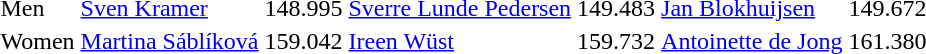<table>
<tr>
<td>Men<br></td>
<td><a href='#'>Sven Kramer</a><br><small></small></td>
<td>148.995</td>
<td><a href='#'>Sverre Lunde Pedersen</a><br><small></small></td>
<td>149.483</td>
<td><a href='#'>Jan Blokhuijsen</a><br><small></small></td>
<td>149.672</td>
</tr>
<tr>
<td>Women<br></td>
<td><a href='#'>Martina Sáblíková</a><br><small></small></td>
<td>159.042</td>
<td><a href='#'>Ireen Wüst</a><br><small></small></td>
<td>159.732</td>
<td><a href='#'>Antoinette de Jong</a><br><small></small></td>
<td>161.380</td>
</tr>
</table>
